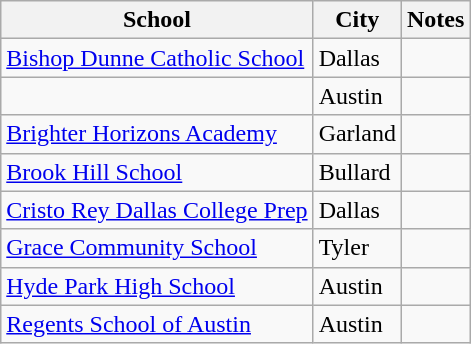<table class="wikitable">
<tr>
<th>School</th>
<th>City</th>
<th>Notes</th>
</tr>
<tr>
<td><a href='#'>Bishop Dunne Catholic School</a></td>
<td>Dallas</td>
<td></td>
</tr>
<tr>
<td></td>
<td>Austin</td>
<td></td>
</tr>
<tr>
<td><a href='#'>Brighter Horizons Academy</a></td>
<td>Garland</td>
<td></td>
</tr>
<tr>
<td><a href='#'>Brook Hill School</a></td>
<td>Bullard</td>
<td></td>
</tr>
<tr>
<td><a href='#'>Cristo Rey Dallas College Prep</a></td>
<td>Dallas</td>
<td></td>
</tr>
<tr>
<td><a href='#'>Grace Community School</a></td>
<td>Tyler</td>
<td></td>
</tr>
<tr>
<td><a href='#'>Hyde Park High School</a></td>
<td>Austin</td>
<td></td>
</tr>
<tr>
<td><a href='#'>Regents School of Austin</a></td>
<td>Austin</td>
<td></td>
</tr>
</table>
